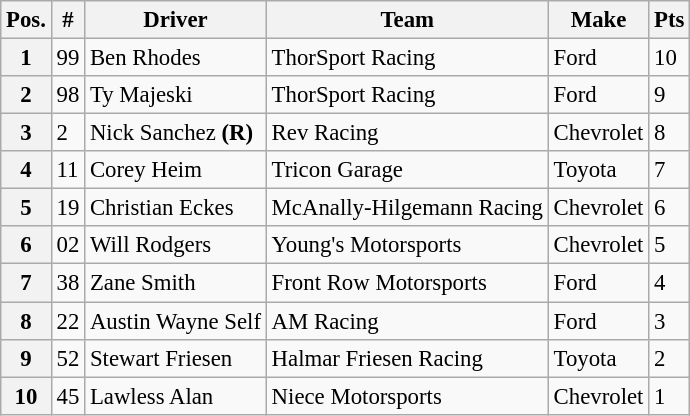<table class="wikitable" style="font-size:95%">
<tr>
<th>Pos.</th>
<th>#</th>
<th>Driver</th>
<th>Team</th>
<th>Make</th>
<th>Pts</th>
</tr>
<tr>
<th>1</th>
<td>99</td>
<td>Ben Rhodes</td>
<td>ThorSport Racing</td>
<td>Ford</td>
<td>10</td>
</tr>
<tr>
<th>2</th>
<td>98</td>
<td>Ty Majeski</td>
<td>ThorSport Racing</td>
<td>Ford</td>
<td>9</td>
</tr>
<tr>
<th>3</th>
<td>2</td>
<td>Nick Sanchez <strong>(R)</strong></td>
<td>Rev Racing</td>
<td>Chevrolet</td>
<td>8</td>
</tr>
<tr>
<th>4</th>
<td>11</td>
<td>Corey Heim</td>
<td>Tricon Garage</td>
<td>Toyota</td>
<td>7</td>
</tr>
<tr>
<th>5</th>
<td>19</td>
<td>Christian Eckes</td>
<td>McAnally-Hilgemann Racing</td>
<td>Chevrolet</td>
<td>6</td>
</tr>
<tr>
<th>6</th>
<td>02</td>
<td>Will Rodgers</td>
<td>Young's Motorsports</td>
<td>Chevrolet</td>
<td>5</td>
</tr>
<tr>
<th>7</th>
<td>38</td>
<td>Zane Smith</td>
<td>Front Row Motorsports</td>
<td>Ford</td>
<td>4</td>
</tr>
<tr>
<th>8</th>
<td>22</td>
<td>Austin Wayne Self</td>
<td>AM Racing</td>
<td>Ford</td>
<td>3</td>
</tr>
<tr>
<th>9</th>
<td>52</td>
<td>Stewart Friesen</td>
<td>Halmar Friesen Racing</td>
<td>Toyota</td>
<td>2</td>
</tr>
<tr>
<th>10</th>
<td>45</td>
<td>Lawless Alan</td>
<td>Niece Motorsports</td>
<td>Chevrolet</td>
<td>1</td>
</tr>
</table>
